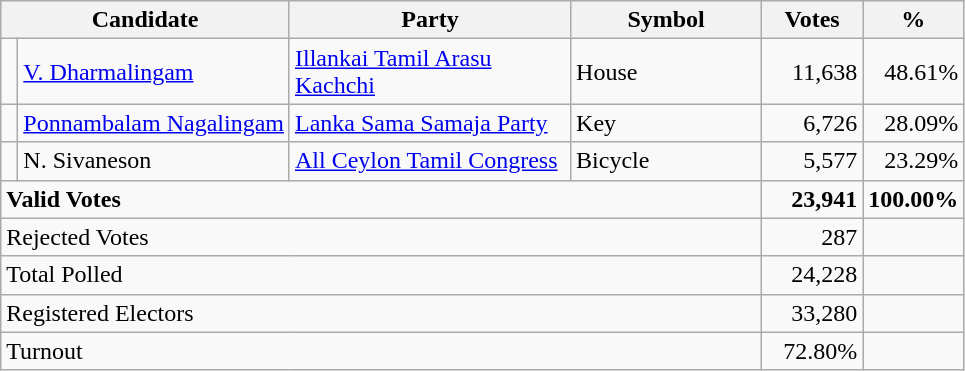<table class="wikitable" border="1" style="text-align:right;">
<tr>
<th align=left colspan=2 width="180">Candidate</th>
<th align=left width="180">Party</th>
<th align=left width="120">Symbol</th>
<th align=left width="60">Votes</th>
<th align=left width="60">%</th>
</tr>
<tr>
<td bgcolor=> </td>
<td align=left><a href='#'>V. Dharmalingam</a></td>
<td align=left><a href='#'>Illankai Tamil Arasu Kachchi</a></td>
<td align=left>House</td>
<td>11,638</td>
<td>48.61%</td>
</tr>
<tr>
<td bgcolor=> </td>
<td align=left><a href='#'>Ponnambalam Nagalingam</a></td>
<td align=left><a href='#'>Lanka Sama Samaja Party</a></td>
<td align=left>Key</td>
<td>6,726</td>
<td>28.09%</td>
</tr>
<tr>
<td bgcolor=> </td>
<td align=left>N. Sivaneson</td>
<td align=left><a href='#'>All Ceylon Tamil Congress</a></td>
<td align=left>Bicycle</td>
<td>5,577</td>
<td>23.29%</td>
</tr>
<tr>
<td align=left colspan=4><strong>Valid Votes</strong></td>
<td><strong>23,941</strong></td>
<td><strong>100.00%</strong></td>
</tr>
<tr>
<td align=left colspan=4>Rejected Votes</td>
<td>287</td>
<td></td>
</tr>
<tr>
<td align=left colspan=4>Total Polled</td>
<td>24,228</td>
<td></td>
</tr>
<tr>
<td align=left colspan=4>Registered Electors</td>
<td>33,280</td>
<td></td>
</tr>
<tr>
<td align=left colspan=4>Turnout</td>
<td>72.80%</td>
<td></td>
</tr>
</table>
